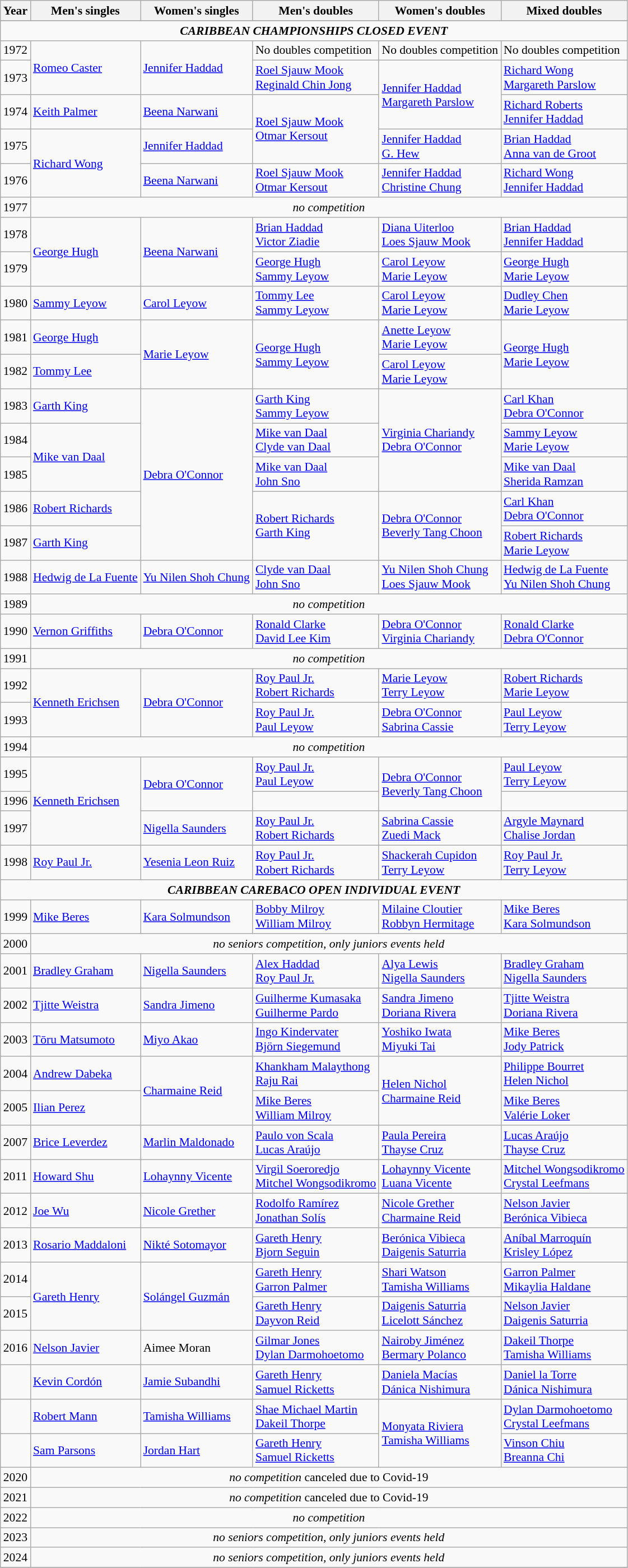<table class=wikitable style="font-size:90%;">
<tr>
<th>Year</th>
<th>Men's singles</th>
<th>Women's singles</th>
<th>Men's doubles</th>
<th>Women's doubles</th>
<th>Mixed doubles</th>
</tr>
<tr>
</tr>
<tr>
<td colspan=6 align=center><strong><em>CARIBBEAN CHAMPIONSHIPS CLOSED EVENT</em></strong></td>
</tr>
<tr>
<td>1972</td>
<td rowspan=2> <a href='#'>Romeo Caster</a></td>
<td rowspan=2> <a href='#'>Jennifer Haddad</a></td>
<td>No doubles competition</td>
<td>No doubles competition</td>
<td>No doubles competition</td>
</tr>
<tr>
<td>1973</td>
<td> <a href='#'>Roel Sjauw Mook</a> <br>  <a href='#'>Reginald Chin Jong</a></td>
<td rowspan=2> <a href='#'>Jennifer Haddad</a> <br>  <a href='#'>Margareth Parslow</a></td>
<td> <a href='#'>Richard Wong</a> <br>  <a href='#'>Margareth Parslow</a></td>
</tr>
<tr>
<td>1974</td>
<td> <a href='#'>Keith Palmer</a></td>
<td> <a href='#'>Beena Narwani</a></td>
<td rowspan="2"> <a href='#'>Roel Sjauw Mook</a> <br>  <a href='#'>Otmar Kersout</a></td>
<td> <a href='#'>Richard Roberts</a> <br>  <a href='#'>Jennifer Haddad</a></td>
</tr>
<tr>
<td>1975</td>
<td rowspan=2> <a href='#'>Richard Wong</a></td>
<td> <a href='#'>Jennifer Haddad</a></td>
<td> <a href='#'>Jennifer Haddad</a> <br>  <a href='#'>G. Hew</a></td>
<td> <a href='#'>Brian Haddad</a> <br>  <a href='#'>Anna van de Groot</a></td>
</tr>
<tr>
<td>1976</td>
<td> <a href='#'>Beena Narwani</a></td>
<td> <a href='#'>Roel Sjauw Mook</a> <br>  <a href='#'>Otmar Kersout</a></td>
<td> <a href='#'>Jennifer Haddad</a> <br>  <a href='#'>Christine Chung</a></td>
<td> <a href='#'>Richard Wong</a> <br>  <a href='#'>Jennifer Haddad</a></td>
</tr>
<tr>
<td>1977</td>
<td colspan=5 align=center><em>no competition</em></td>
</tr>
<tr>
<td>1978</td>
<td rowspan=2> <a href='#'>George Hugh</a></td>
<td rowspan=2> <a href='#'>Beena Narwani</a></td>
<td> <a href='#'>Brian Haddad</a> <br>  <a href='#'>Victor Ziadie</a></td>
<td> <a href='#'>Diana Uiterloo</a> <br>  <a href='#'>Loes Sjauw Mook</a></td>
<td> <a href='#'>Brian Haddad</a>  <br>   <a href='#'>Jennifer Haddad</a></td>
</tr>
<tr>
<td>1979</td>
<td> <a href='#'>George Hugh</a> <br>  <a href='#'>Sammy Leyow</a></td>
<td> <a href='#'>Carol Leyow</a><br>  <a href='#'>Marie Leyow</a></td>
<td> <a href='#'>George Hugh</a> <br>  <a href='#'>Marie Leyow</a></td>
</tr>
<tr>
<td>1980</td>
<td> <a href='#'>Sammy Leyow</a></td>
<td> <a href='#'>Carol Leyow</a></td>
<td> <a href='#'>Tommy Lee</a><br>  <a href='#'>Sammy Leyow</a></td>
<td> <a href='#'>Carol Leyow</a><br>  <a href='#'>Marie Leyow</a></td>
<td> <a href='#'>Dudley Chen</a><br>  <a href='#'>Marie Leyow</a></td>
</tr>
<tr>
<td>1981</td>
<td> <a href='#'>George Hugh</a></td>
<td rowspan=2> <a href='#'>Marie Leyow</a></td>
<td rowspan=2> <a href='#'>George Hugh</a> <br>  <a href='#'>Sammy Leyow</a></td>
<td> <a href='#'>Anette Leyow</a> <br>  <a href='#'>Marie Leyow</a></td>
<td rowspan=2> <a href='#'>George Hugh</a> <br>  <a href='#'>Marie Leyow</a></td>
</tr>
<tr>
<td>1982</td>
<td> <a href='#'>Tommy Lee</a></td>
<td> <a href='#'>Carol Leyow</a> <br>  <a href='#'>Marie Leyow</a></td>
</tr>
<tr>
<td>1983</td>
<td> <a href='#'>Garth King</a></td>
<td rowspan=5> <a href='#'>Debra O'Connor</a></td>
<td> <a href='#'>Garth King</a>  <br>  <a href='#'>Sammy Leyow</a></td>
<td rowspan=3> <a href='#'>Virginia Chariandy</a>  <br>  <a href='#'>Debra O'Connor</a></td>
<td> <a href='#'>Carl Khan</a> <br>  <a href='#'>Debra O'Connor</a></td>
</tr>
<tr>
<td>1984</td>
<td rowspan=2> <a href='#'>Mike van Daal</a></td>
<td> <a href='#'>Mike van Daal</a> <br>  <a href='#'>Clyde van Daal</a></td>
<td> <a href='#'>Sammy Leyow</a> <br>  <a href='#'>Marie Leyow</a></td>
</tr>
<tr>
<td>1985</td>
<td> <a href='#'>Mike van Daal</a> <br>  <a href='#'>John Sno</a></td>
<td> <a href='#'>Mike van Daal</a> <br>  <a href='#'>Sherida Ramzan</a></td>
</tr>
<tr>
<td>1986</td>
<td> <a href='#'>Robert Richards</a></td>
<td rowspan=2> <a href='#'>Robert Richards</a>  <br>  <a href='#'>Garth King</a></td>
<td rowspan=2> <a href='#'>Debra O'Connor</a> <br>  <a href='#'>Beverly Tang Choon</a></td>
<td> <a href='#'>Carl Khan</a> <br>  <a href='#'>Debra O'Connor</a></td>
</tr>
<tr>
<td>1987</td>
<td> <a href='#'>Garth King</a></td>
<td> <a href='#'>Robert Richards</a>  <br>  <a href='#'>Marie Leyow</a></td>
</tr>
<tr>
<td>1988</td>
<td> <a href='#'>Hedwig de La Fuente</a></td>
<td> <a href='#'>Yu Nilen Shoh Chung</a></td>
<td> <a href='#'>Clyde van Daal</a><br>  <a href='#'>John Sno</a></td>
<td> <a href='#'>Yu Nilen Shoh Chung</a><br>  <a href='#'>Loes Sjauw Mook</a></td>
<td> <a href='#'>Hedwig de La Fuente</a><br>  <a href='#'>Yu Nilen Shoh Chung</a></td>
</tr>
<tr>
<td>1989</td>
<td colspan=5 align=center><em>no competition</em></td>
</tr>
<tr>
<td>1990</td>
<td> <a href='#'>Vernon Griffiths</a></td>
<td> <a href='#'>Debra O'Connor</a></td>
<td> <a href='#'>Ronald Clarke</a> <br>  <a href='#'>David Lee Kim</a></td>
<td> <a href='#'>Debra O'Connor</a> <br>  <a href='#'>Virginia Chariandy</a></td>
<td> <a href='#'>Ronald Clarke</a> <br>  <a href='#'>Debra O'Connor</a></td>
</tr>
<tr>
<td>1991</td>
<td colspan=5 align=center><em>no competition</em></td>
</tr>
<tr>
<td>1992 </td>
<td rowspan=2> <a href='#'>Kenneth Erichsen</a></td>
<td rowspan=2> <a href='#'>Debra O'Connor</a></td>
<td> <a href='#'>Roy Paul Jr.</a> <br>  <a href='#'>Robert Richards</a></td>
<td> <a href='#'>Marie Leyow</a> <br>  <a href='#'>Terry Leyow</a></td>
<td> <a href='#'>Robert Richards</a>    <br>  <a href='#'>Marie Leyow</a></td>
</tr>
<tr>
<td>1993</td>
<td> <a href='#'>Roy Paul Jr.</a> <br>  <a href='#'>Paul Leyow</a></td>
<td> <a href='#'>Debra O'Connor</a><br>  <a href='#'>Sabrina Cassie</a></td>
<td> <a href='#'>Paul Leyow</a>    <br>  <a href='#'>Terry Leyow</a></td>
</tr>
<tr>
<td>1994</td>
<td colspan=5 align=center><em>no competition</em></td>
</tr>
<tr>
<td>1995</td>
<td rowspan=3> <a href='#'>Kenneth Erichsen</a></td>
<td rowspan=2> <a href='#'>Debra O'Connor</a></td>
<td> <a href='#'>Roy Paul Jr.</a> <br>  <a href='#'>Paul Leyow</a></td>
<td rowspan=2> <a href='#'>Debra O'Connor</a> <br>  <a href='#'>Beverly Tang Choon</a></td>
<td> <a href='#'>Paul Leyow</a>    <br>  <a href='#'>Terry Leyow</a></td>
</tr>
<tr>
<td>1996</td>
<td> <br> </td>
<td> <br> </td>
</tr>
<tr>
<td>1997</td>
<td> <a href='#'>Nigella Saunders</a></td>
<td> <a href='#'>Roy Paul Jr.</a> <br>  <a href='#'>Robert Richards</a></td>
<td> <a href='#'>Sabrina Cassie</a><br>  <a href='#'>Zuedi Mack</a></td>
<td> <a href='#'>Argyle Maynard</a>    <br>  <a href='#'>Chalise Jordan</a></td>
</tr>
<tr>
<td>1998</td>
<td> <a href='#'>Roy Paul Jr.</a></td>
<td> <a href='#'>Yesenia Leon Ruiz</a></td>
<td> <a href='#'>Roy Paul Jr.</a> <br>  <a href='#'>Robert Richards</a></td>
<td> <a href='#'>Shackerah Cupidon</a> <br>  <a href='#'>Terry Leyow</a></td>
<td> <a href='#'>Roy Paul Jr.</a>    <br>  <a href='#'>Terry Leyow</a></td>
</tr>
<tr>
<td colspan=6 align=center><strong><em>CARIBBEAN CAREBACO OPEN INDIVIDUAL EVENT</em></strong></td>
</tr>
<tr>
<td>1999</td>
<td> <a href='#'>Mike Beres</a></td>
<td> <a href='#'>Kara Solmundson</a></td>
<td> <a href='#'>Bobby Milroy</a> <br>  <a href='#'>William Milroy</a></td>
<td> <a href='#'>Milaine Cloutier</a> <br>  <a href='#'>Robbyn Hermitage</a></td>
<td> <a href='#'>Mike Beres</a>   <br>  <a href='#'>Kara Solmundson</a></td>
</tr>
<tr>
<td>2000</td>
<td colspan=5 align=center><em>no seniors competition, only juniors events held</em></td>
</tr>
<tr>
<td>2001</td>
<td> <a href='#'>Bradley Graham</a></td>
<td> <a href='#'>Nigella Saunders</a></td>
<td> <a href='#'>Alex Haddad</a> <br>  <a href='#'>Roy Paul Jr.</a></td>
<td> <a href='#'>Alya Lewis</a> <br>  <a href='#'>Nigella Saunders</a></td>
<td> <a href='#'>Bradley Graham</a>  <br>  <a href='#'>Nigella Saunders</a></td>
</tr>
<tr>
<td>2002</td>
<td> <a href='#'>Tjitte Weistra</a></td>
<td> <a href='#'>Sandra Jimeno</a></td>
<td> <a href='#'>Guilherme Kumasaka</a> <br>  <a href='#'>Guilherme Pardo</a></td>
<td> <a href='#'>Sandra Jimeno</a> <br>  <a href='#'>Doriana Rivera</a></td>
<td> <a href='#'>Tjitte Weistra</a> <br>  <a href='#'>Doriana Rivera</a></td>
</tr>
<tr>
<td>2003</td>
<td> <a href='#'>Tōru Matsumoto</a></td>
<td> <a href='#'>Miyo Akao</a></td>
<td> <a href='#'>Ingo Kindervater</a> <br>  <a href='#'>Björn Siegemund</a></td>
<td> <a href='#'>Yoshiko Iwata</a> <br>  <a href='#'>Miyuki Tai</a></td>
<td> <a href='#'>Mike Beres</a> <br>  <a href='#'>Jody Patrick</a></td>
</tr>
<tr>
<td>2004</td>
<td> <a href='#'>Andrew Dabeka</a></td>
<td rowspan=2> <a href='#'>Charmaine Reid</a></td>
<td> <a href='#'>Khankham Malaythong</a> <br>  <a href='#'>Raju Rai</a></td>
<td rowspan=2> <a href='#'>Helen Nichol</a> <br>  <a href='#'>Charmaine Reid</a></td>
<td> <a href='#'>Philippe Bourret</a> <br>  <a href='#'>Helen Nichol</a></td>
</tr>
<tr>
<td>2005</td>
<td> <a href='#'>Ilian Perez</a></td>
<td> <a href='#'>Mike Beres</a> <br>  <a href='#'>William Milroy</a></td>
<td> <a href='#'>Mike Beres</a> <br>  <a href='#'>Valérie Loker</a></td>
</tr>
<tr>
<td>2007</td>
<td> <a href='#'>Brice Leverdez</a></td>
<td> <a href='#'>Marlin Maldonado</a></td>
<td> <a href='#'>Paulo von Scala</a> <br>  <a href='#'>Lucas Araújo</a></td>
<td> <a href='#'>Paula Pereira</a> <br>  <a href='#'>Thayse Cruz</a></td>
<td> <a href='#'>Lucas Araújo</a> <br>  <a href='#'>Thayse Cruz</a></td>
</tr>
<tr>
<td>2011</td>
<td> <a href='#'>Howard Shu</a></td>
<td> <a href='#'>Lohaynny Vicente</a></td>
<td> <a href='#'>Virgil Soeroredjo</a> <br>  <a href='#'>Mitchel Wongsodikromo</a></td>
<td> <a href='#'>Lohaynny Vicente</a> <br>  <a href='#'>Luana Vicente</a></td>
<td> <a href='#'>Mitchel Wongsodikromo</a> <br>  <a href='#'>Crystal Leefmans</a></td>
</tr>
<tr>
<td>2012</td>
<td> <a href='#'>Joe Wu</a></td>
<td> <a href='#'>Nicole Grether</a></td>
<td> <a href='#'>Rodolfo Ramírez</a> <br>  <a href='#'>Jonathan Solís</a></td>
<td> <a href='#'>Nicole Grether</a> <br>  <a href='#'>Charmaine Reid</a></td>
<td> <a href='#'>Nelson Javier</a> <br>  <a href='#'>Berónica Vibieca</a></td>
</tr>
<tr>
<td>2013</td>
<td> <a href='#'>Rosario Maddaloni</a></td>
<td> <a href='#'>Nikté Sotomayor</a></td>
<td> <a href='#'>Gareth Henry</a> <br>  <a href='#'>Bjorn Seguin</a></td>
<td> <a href='#'>Berónica Vibieca</a> <br>  <a href='#'>Daigenis Saturria</a></td>
<td> <a href='#'>Aníbal Marroquín</a> <br>  <a href='#'>Krisley López</a></td>
</tr>
<tr>
<td>2014</td>
<td rowspan=2> <a href='#'>Gareth Henry</a></td>
<td rowspan=2> <a href='#'>Solángel Guzmán</a></td>
<td> <a href='#'>Gareth Henry</a><br> <a href='#'>Garron Palmer</a></td>
<td> <a href='#'>Shari Watson</a><br> <a href='#'>Tamisha Williams</a></td>
<td> <a href='#'>Garron Palmer</a><br> <a href='#'>Mikaylia Haldane</a></td>
</tr>
<tr>
<td>2015</td>
<td> <a href='#'>Gareth Henry</a><br> <a href='#'>Dayvon Reid</a></td>
<td> <a href='#'>Daigenis Saturria</a><br> <a href='#'>Licelott Sánchez</a></td>
<td> <a href='#'>Nelson Javier</a><br> <a href='#'>Daigenis Saturria</a></td>
</tr>
<tr>
<td>2016</td>
<td> <a href='#'>Nelson Javier</a></td>
<td> Aimee Moran</td>
<td> <a href='#'>Gilmar Jones</a><br> <a href='#'>Dylan Darmohoetomo</a></td>
<td> <a href='#'>Nairoby Jiménez</a><br> <a href='#'>Bermary Polanco</a></td>
<td> <a href='#'>Dakeil Thorpe</a><br> <a href='#'>Tamisha Williams</a></td>
</tr>
<tr>
<td></td>
<td> <a href='#'>Kevin Cordón</a></td>
<td> <a href='#'>Jamie Subandhi</a></td>
<td> <a href='#'>Gareth Henry</a><br> <a href='#'>Samuel Ricketts</a></td>
<td> <a href='#'>Daniela Macías</a><br> <a href='#'>Dánica Nishimura</a></td>
<td> <a href='#'>Daniel la Torre</a><br> <a href='#'>Dánica Nishimura</a></td>
</tr>
<tr>
<td></td>
<td> <a href='#'>Robert Mann</a></td>
<td> <a href='#'>Tamisha Williams</a></td>
<td> <a href='#'>Shae Michael Martin</a><br>  <a href='#'>Dakeil Thorpe</a></td>
<td rowspan=2> <a href='#'>Monyata Riviera</a><br> <a href='#'>Tamisha Williams</a></td>
<td> <a href='#'>Dylan Darmohoetomo</a><br> <a href='#'>Crystal Leefmans</a></td>
</tr>
<tr>
<td></td>
<td> <a href='#'>Sam Parsons</a></td>
<td> <a href='#'>Jordan Hart</a></td>
<td> <a href='#'>Gareth Henry</a><br> <a href='#'>Samuel Ricketts</a></td>
<td> <a href='#'>Vinson Chiu</a><br> <a href='#'>Breanna Chi</a></td>
</tr>
<tr>
<td>2020</td>
<td colspan=5 align=center><em>no competition</em> canceled due to Covid-19</td>
</tr>
<tr>
<td>2021</td>
<td colspan=5 align=center><em>no competition</em> canceled due to Covid-19</td>
</tr>
<tr>
<td>2022</td>
<td colspan=5 align=center><em>no competition</em></td>
</tr>
<tr>
<td>2023</td>
<td colspan=5 align=center><em>no seniors competition, only juniors events held</em></td>
</tr>
<tr>
<td>2024</td>
<td colspan=5 align=center><em>no seniors competition, only juniors events held</em></td>
</tr>
<tr>
</tr>
</table>
